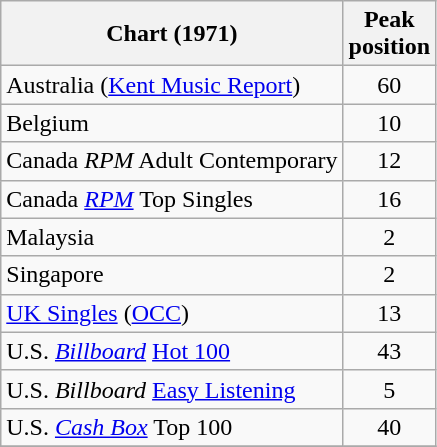<table class="wikitable sortable">
<tr>
<th>Chart (1971)</th>
<th>Peak<br>position</th>
</tr>
<tr>
<td>Australia (<a href='#'>Kent Music Report</a>)</td>
<td style="text-align:center;">60</td>
</tr>
<tr>
<td>Belgium</td>
<td style="text-align:center;">10</td>
</tr>
<tr>
<td>Canada <em>RPM</em> Adult Contemporary</td>
<td style="text-align:center;">12</td>
</tr>
<tr>
<td>Canada <em><a href='#'>RPM</a></em> Top Singles</td>
<td style="text-align:center;">16</td>
</tr>
<tr>
<td>Malaysia </td>
<td style="text-align:center;">2</td>
</tr>
<tr>
<td>Singapore </td>
<td style="text-align:center;">2</td>
</tr>
<tr>
<td><a href='#'>UK Singles</a> (<a href='#'>OCC</a>)</td>
<td style="text-align:center;">13</td>
</tr>
<tr>
<td>U.S. <em><a href='#'>Billboard</a></em> <a href='#'>Hot 100</a></td>
<td style="text-align:center;">43</td>
</tr>
<tr>
<td>U.S. <em>Billboard</em> <a href='#'>Easy Listening</a></td>
<td style="text-align:center;">5</td>
</tr>
<tr>
<td>U.S. <a href='#'><em>Cash Box</em></a> Top 100</td>
<td align="center">40</td>
</tr>
<tr>
</tr>
</table>
